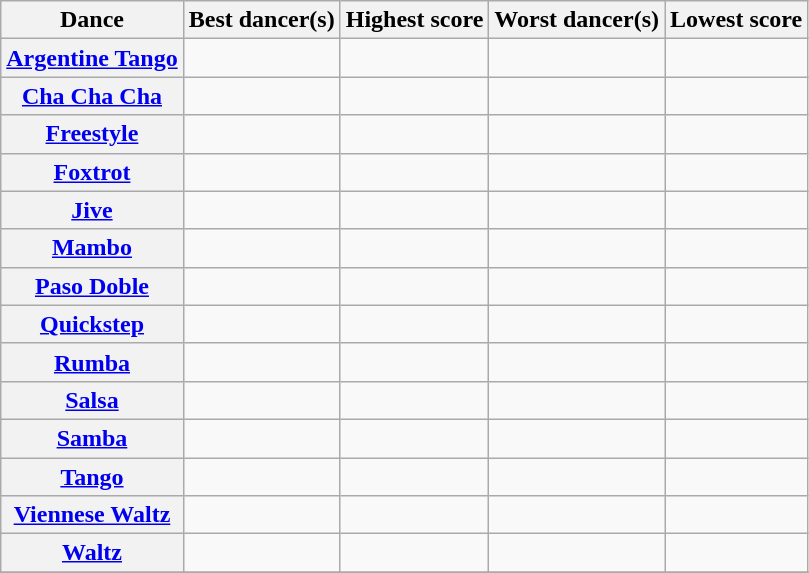<table class="wikitable sortable" style="text-align:center;">
<tr>
<th>Dance</th>
<th class="sortable">Best dancer(s)</th>
<th>Highest score</th>
<th class="sortable">Worst dancer(s)</th>
<th>Lowest score</th>
</tr>
<tr>
<th><a href='#'>Argentine Tango</a></th>
<td></td>
<td></td>
<td></td>
<td></td>
</tr>
<tr>
<th><a href='#'>Cha Cha Cha</a></th>
<td></td>
<td></td>
<td></td>
<td></td>
</tr>
<tr>
<th><a href='#'>Freestyle</a></th>
<td></td>
<td></td>
<td></td>
<td></td>
</tr>
<tr>
<th><a href='#'>Foxtrot</a></th>
<td></td>
<td></td>
<td></td>
<td></td>
</tr>
<tr>
<th><a href='#'>Jive</a></th>
<td></td>
<td></td>
<td></td>
<td></td>
</tr>
<tr>
<th><a href='#'>Mambo</a></th>
<td></td>
<td></td>
<td></td>
<td></td>
</tr>
<tr>
<th><a href='#'>Paso Doble</a></th>
<td></td>
<td></td>
<td></td>
<td></td>
</tr>
<tr>
<th><a href='#'>Quickstep</a></th>
<td></td>
<td></td>
<td></td>
<td></td>
</tr>
<tr>
<th><a href='#'>Rumba</a></th>
<td></td>
<td></td>
<td></td>
<td></td>
</tr>
<tr>
<th><a href='#'>Salsa</a></th>
<td></td>
<td></td>
<td></td>
<td></td>
</tr>
<tr>
<th><a href='#'>Samba</a></th>
<td></td>
<td></td>
<td></td>
<td></td>
</tr>
<tr>
<th><a href='#'>Tango</a></th>
<td></td>
<td></td>
<td></td>
<td></td>
</tr>
<tr>
<th><a href='#'>Viennese Waltz</a></th>
<td></td>
<td></td>
<td></td>
<td></td>
</tr>
<tr>
<th><a href='#'>Waltz</a></th>
<td></td>
<td></td>
<td></td>
<td></td>
</tr>
<tr>
</tr>
</table>
